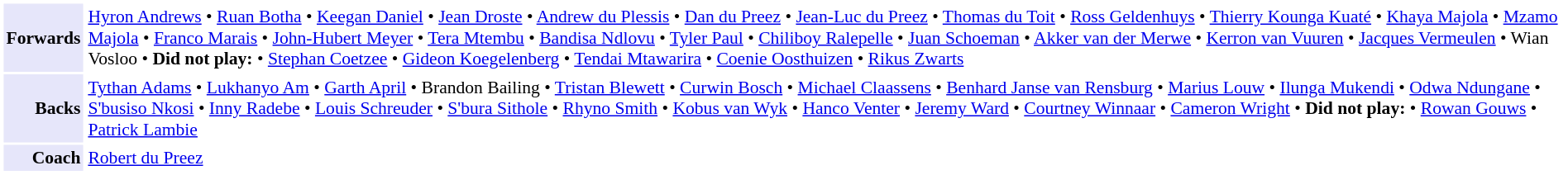<table cellpadding="2" style="border: 1px solid white; font-size:90%;">
<tr>
<td style="text-align:right;" bgcolor="lavender"><strong>Forwards</strong></td>
<td style="text-align:left;"><a href='#'>Hyron Andrews</a> • <a href='#'>Ruan Botha</a> • <a href='#'>Keegan Daniel</a> • <a href='#'>Jean Droste</a> • <a href='#'>Andrew du Plessis</a> • <a href='#'>Dan du Preez</a> • <a href='#'>Jean-Luc du Preez</a> • <a href='#'>Thomas du Toit</a> • <a href='#'>Ross Geldenhuys</a> • <a href='#'>Thierry Kounga Kuaté</a> • <a href='#'>Khaya Majola</a> • <a href='#'>Mzamo Majola</a> • <a href='#'>Franco Marais</a> • <a href='#'>John-Hubert Meyer</a> • <a href='#'>Tera Mtembu</a> • <a href='#'>Bandisa Ndlovu</a> • <a href='#'>Tyler Paul</a> • <a href='#'>Chiliboy Ralepelle</a> • <a href='#'>Juan Schoeman</a> • <a href='#'>Akker van der Merwe</a> • <a href='#'>Kerron van Vuuren</a> • <a href='#'>Jacques Vermeulen</a> • Wian Vosloo • <strong>Did not play:</strong> • <a href='#'>Stephan Coetzee</a> • <a href='#'>Gideon Koegelenberg</a> • <a href='#'>Tendai Mtawarira</a> • <a href='#'>Coenie Oosthuizen</a> • <a href='#'>Rikus Zwarts</a></td>
</tr>
<tr>
<td style="text-align:right;" bgcolor="lavender"><strong>Backs</strong></td>
<td style="text-align:left;"><a href='#'>Tythan Adams</a> • <a href='#'>Lukhanyo Am</a> • <a href='#'>Garth April</a> • Brandon Bailing • <a href='#'>Tristan Blewett</a> • <a href='#'>Curwin Bosch</a> • <a href='#'>Michael Claassens</a> • <a href='#'>Benhard Janse van Rensburg</a> • <a href='#'>Marius Louw</a> • <a href='#'>Ilunga Mukendi</a> • <a href='#'>Odwa Ndungane</a> • <a href='#'>S'busiso Nkosi</a> • <a href='#'>Inny Radebe</a> • <a href='#'>Louis Schreuder</a> • <a href='#'>S'bura Sithole</a> • <a href='#'>Rhyno Smith</a> • <a href='#'>Kobus van Wyk</a> • <a href='#'>Hanco Venter</a> • <a href='#'>Jeremy Ward</a> • <a href='#'>Courtney Winnaar</a> • <a href='#'>Cameron Wright</a> • <strong>Did not play:</strong> • <a href='#'>Rowan Gouws</a> • <a href='#'>Patrick Lambie</a></td>
</tr>
<tr>
<td style="text-align:right;" bgcolor="lavender"><strong>Coach</strong></td>
<td style="text-align:left;"><a href='#'>Robert du Preez</a></td>
</tr>
</table>
